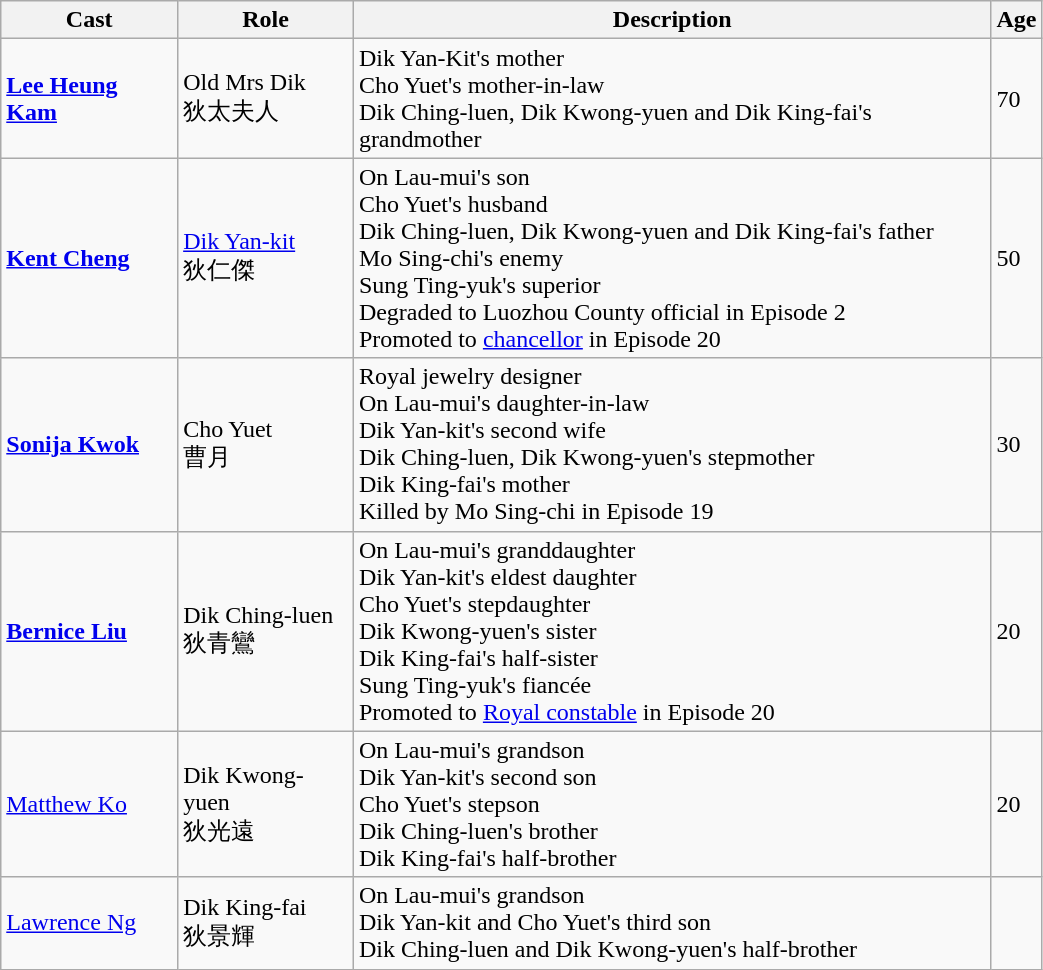<table class="wikitable" width="55%">
<tr>
<th>Cast</th>
<th>Role</th>
<th>Description</th>
<th>Age</th>
</tr>
<tr>
<td><strong><a href='#'>Lee Heung Kam</a></strong></td>
<td>Old Mrs Dik<br>狄太夫人</td>
<td>Dik Yan-Kit's mother<br>Cho Yuet's mother-in-law<br>Dik Ching-luen, Dik Kwong-yuen and Dik King-fai's grandmother</td>
<td>70</td>
</tr>
<tr>
<td><strong><a href='#'>Kent Cheng</a></strong></td>
<td><a href='#'>Dik Yan-kit</a><br>狄仁傑</td>
<td>On Lau-mui's son<br>Cho Yuet's husband<br>Dik Ching-luen, Dik Kwong-yuen and Dik King-fai's father<br>Mo Sing-chi's enemy<br>Sung Ting-yuk's superior<br>Degraded to Luozhou County official in Episode 2<br>Promoted to <a href='#'>chancellor</a> in Episode 20</td>
<td>50</td>
</tr>
<tr>
<td><strong><a href='#'>Sonija Kwok</a></strong></td>
<td>Cho Yuet<br>曹月</td>
<td>Royal jewelry designer<br>On Lau-mui's daughter-in-law<br>Dik Yan-kit's second wife<br>Dik Ching-luen, Dik Kwong-yuen's stepmother<br>Dik King-fai's mother<br>Killed by Mo Sing-chi in Episode 19</td>
<td>30</td>
</tr>
<tr>
<td><strong><a href='#'>Bernice Liu</a></strong></td>
<td>Dik Ching-luen<br>狄青鸞</td>
<td>On Lau-mui's granddaughter<br>Dik Yan-kit's eldest daughter<br>Cho Yuet's stepdaughter<br>Dik Kwong-yuen's sister<br>Dik King-fai's half-sister<br>Sung Ting-yuk's fiancée<br>Promoted to <a href='#'>Royal constable</a> in Episode 20</td>
<td>20</td>
</tr>
<tr>
<td><a href='#'>Matthew Ko</a></td>
<td>Dik Kwong-yuen<br>狄光遠</td>
<td>On Lau-mui's grandson<br>Dik Yan-kit's second son<br>Cho Yuet's stepson<br>Dik Ching-luen's brother<br>Dik King-fai's half-brother</td>
<td>20</td>
</tr>
<tr>
<td><a href='#'>Lawrence Ng</a></td>
<td>Dik King-fai<br>狄景輝</td>
<td>On Lau-mui's grandson<br>Dik Yan-kit and Cho Yuet's third son<br>Dik Ching-luen and Dik Kwong-yuen's half-brother</td>
<td></td>
</tr>
</table>
